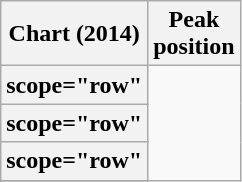<table class="wikitable sortable plainrowheaders">
<tr>
<th>Chart (2014)</th>
<th>Peak<br>position</th>
</tr>
<tr>
<th>scope="row"</th>
</tr>
<tr>
<th>scope="row"</th>
</tr>
<tr>
<th>scope="row"</th>
</tr>
<tr>
</tr>
<tr>
</tr>
<tr>
</tr>
</table>
